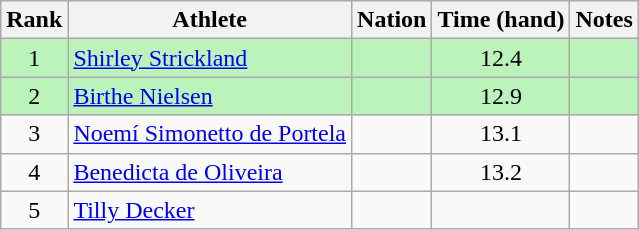<table class="wikitable sortable" style="text-align:center">
<tr>
<th>Rank</th>
<th>Athlete</th>
<th>Nation</th>
<th>Time (hand)</th>
<th>Notes</th>
</tr>
<tr bgcolor=#bbf3bb>
<td>1</td>
<td align=left><a href='#'>Shirley Strickland</a></td>
<td align=left></td>
<td>12.4</td>
<td></td>
</tr>
<tr bgcolor=#bbf3bb>
<td>2</td>
<td align=left><a href='#'>Birthe Nielsen</a></td>
<td align=left></td>
<td>12.9</td>
<td></td>
</tr>
<tr>
<td>3</td>
<td align=left><a href='#'>Noemí Simonetto de Portela</a></td>
<td align=left></td>
<td>13.1</td>
<td></td>
</tr>
<tr>
<td>4</td>
<td align=left><a href='#'>Benedicta de Oliveira</a></td>
<td align=left></td>
<td>13.2</td>
<td></td>
</tr>
<tr>
<td>5</td>
<td align=left><a href='#'>Tilly Decker</a></td>
<td align=left></td>
<td></td>
<td></td>
</tr>
</table>
